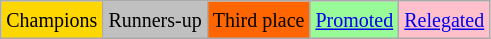<table class="wikitable">
<tr>
<td bgcolor=gold><small>Champions</small></td>
<td bgcolor=silver><small>Runners-up</small></td>
<td bgcolor=ff6600><small>Third place</small></td>
<td bgcolor=palegreen><small><a href='#'>Promoted</a></small></td>
<td bgcolor=pink><small><a href='#'>Relegated</a></small></td>
</tr>
</table>
